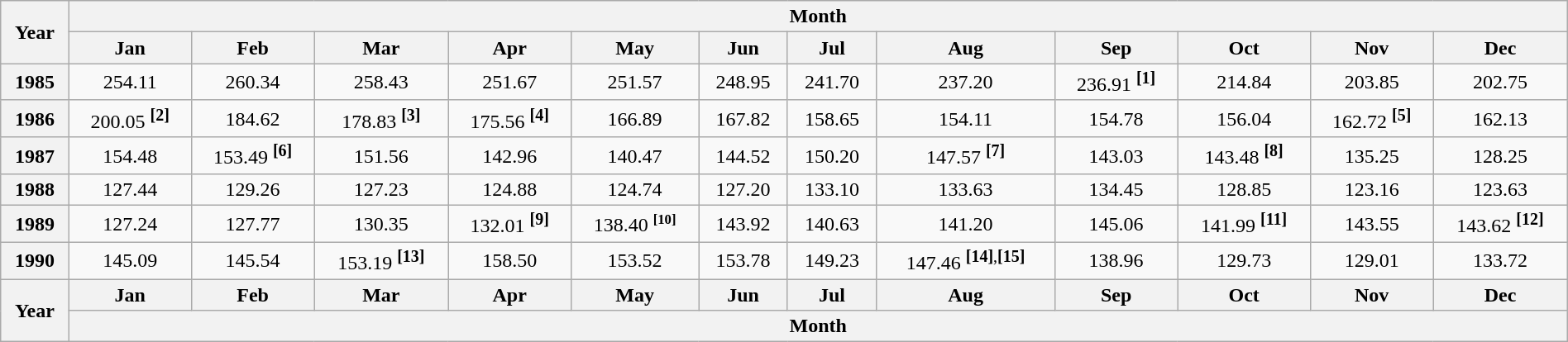<table class="wikitable" style="text-align:center;" width="100%%">
<tr>
<th rowspan="2">Year</th>
<th colspan="12">Month</th>
</tr>
<tr>
<th>Jan</th>
<th>Feb</th>
<th>Mar</th>
<th>Apr</th>
<th>May</th>
<th>Jun</th>
<th>Jul</th>
<th>Aug</th>
<th>Sep</th>
<th>Oct</th>
<th>Nov</th>
<th>Dec</th>
</tr>
<tr>
<th>1985</th>
<td>254.11</td>
<td>260.34</td>
<td>258.43</td>
<td>251.67</td>
<td>251.57</td>
<td>248.95</td>
<td>241.70</td>
<td>237.20</td>
<td>236.91 <sup><strong>[1]</strong></sup></td>
<td>214.84</td>
<td>203.85</td>
<td>202.75</td>
</tr>
<tr>
<th>1986</th>
<td>200.05 <sup><strong>[2]</strong></sup></td>
<td>184.62</td>
<td>178.83 <sup><strong>[3]</strong></sup></td>
<td>175.56 <sup><strong>[4]</strong></sup></td>
<td>166.89</td>
<td>167.82</td>
<td>158.65</td>
<td>154.11</td>
<td>154.78</td>
<td>156.04</td>
<td>162.72 <sup><strong>[5]</strong></sup></td>
<td>162.13</td>
</tr>
<tr>
<th>1987</th>
<td>154.48</td>
<td>153.49 <sup><strong>[6]</strong></sup></td>
<td>151.56</td>
<td>142.96</td>
<td>140.47</td>
<td>144.52</td>
<td>150.20</td>
<td>147.57 <sup><strong>[7]</strong></sup></td>
<td>143.03</td>
<td>143.48 <sup><strong>[8]</strong></sup></td>
<td>135.25</td>
<td>128.25</td>
</tr>
<tr>
<th>1988</th>
<td>127.44</td>
<td>129.26</td>
<td>127.23</td>
<td>124.88</td>
<td>124.74</td>
<td>127.20</td>
<td>133.10</td>
<td>133.63</td>
<td>134.45</td>
<td>128.85</td>
<td>123.16</td>
<td>123.63</td>
</tr>
<tr>
<th>1989</th>
<td>127.24</td>
<td>127.77</td>
<td>130.35</td>
<td>132.01 <sup><strong>[9]</strong></sup></td>
<td>138.40 <small><strong><sup>[10]</sup></strong></small></td>
<td>143.92</td>
<td>140.63</td>
<td>141.20</td>
<td>145.06</td>
<td>141.99 <sup><strong>[11]</strong></sup></td>
<td>143.55</td>
<td>143.62 <sup><strong>[12]</strong></sup></td>
</tr>
<tr>
<th>1990</th>
<td>145.09</td>
<td>145.54</td>
<td>153.19 <sup><strong>[13]</strong></sup></td>
<td>158.50</td>
<td>153.52</td>
<td>153.78</td>
<td>149.23</td>
<td>147.46 <sup><strong>[14]</strong>,<strong>[15]</strong></sup></td>
<td>138.96</td>
<td>129.73</td>
<td>129.01</td>
<td>133.72</td>
</tr>
<tr>
<th ! rowspan="2">Year</th>
<th>Jan</th>
<th>Feb</th>
<th>Mar</th>
<th>Apr</th>
<th>May</th>
<th>Jun</th>
<th>Jul</th>
<th>Aug</th>
<th>Sep</th>
<th>Oct</th>
<th>Nov</th>
<th>Dec</th>
</tr>
<tr>
<th ! colspan="12">Month</th>
</tr>
</table>
